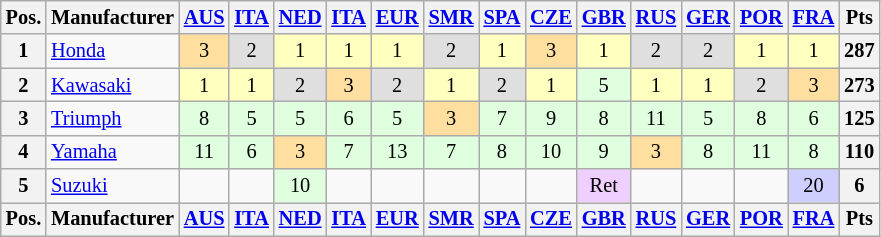<table class="wikitable" style="font-size: 85%; text-align: center">
<tr valign="top">
<th valign="middle">Pos.</th>
<th valign="middle">Manufacturer</th>
<th><a href='#'>AUS</a><br></th>
<th><a href='#'>ITA</a><br></th>
<th><a href='#'>NED</a><br></th>
<th><a href='#'>ITA</a><br></th>
<th><a href='#'>EUR</a><br></th>
<th><a href='#'>SMR</a><br></th>
<th><a href='#'>SPA</a><br></th>
<th><a href='#'>CZE</a><br></th>
<th><a href='#'>GBR</a><br></th>
<th><a href='#'>RUS</a><br></th>
<th><a href='#'>GER</a><br></th>
<th><a href='#'>POR</a><br></th>
<th><a href='#'>FRA</a><br></th>
<th valign="middle">Pts</th>
</tr>
<tr>
<th>1</th>
<td align="left"> <a href='#'>Honda</a></td>
<td style="background:#ffdf9f;">3</td>
<td style="background:#dfdfdf;">2</td>
<td style="background:#ffffbf;">1</td>
<td style="background:#ffffbf;">1</td>
<td style="background:#ffffbf;">1</td>
<td style="background:#dfdfdf;">2</td>
<td style="background:#ffffbf;">1</td>
<td style="background:#ffdf9f;">3</td>
<td style="background:#ffffbf;">1</td>
<td style="background:#dfdfdf;">2</td>
<td style="background:#dfdfdf;">2</td>
<td style="background:#ffffbf;">1</td>
<td style="background:#ffffbf;">1</td>
<th>287</th>
</tr>
<tr>
<th>2</th>
<td align="left"> <a href='#'>Kawasaki</a></td>
<td style="background:#ffffbf;">1</td>
<td style="background:#ffffbf;">1</td>
<td style="background:#dfdfdf;">2</td>
<td style="background:#ffdf9f;">3</td>
<td style="background:#dfdfdf;">2</td>
<td style="background:#ffffbf;">1</td>
<td style="background:#dfdfdf;">2</td>
<td style="background:#ffffbf;">1</td>
<td style="background:#dfffdf;">5</td>
<td style="background:#ffffbf;">1</td>
<td style="background:#ffffbf;">1</td>
<td style="background:#dfdfdf;">2</td>
<td style="background:#ffdf9f;">3</td>
<th>273</th>
</tr>
<tr>
<th>3</th>
<td align="left"> <a href='#'>Triumph</a></td>
<td style="background:#dfffdf;">8</td>
<td style="background:#dfffdf;">5</td>
<td style="background:#dfffdf;">5</td>
<td style="background:#dfffdf;">6</td>
<td style="background:#dfffdf;">5</td>
<td style="background:#ffdf9f;">3</td>
<td style="background:#dfffdf;">7</td>
<td style="background:#dfffdf;">9</td>
<td style="background:#dfffdf;">8</td>
<td style="background:#dfffdf;">11</td>
<td style="background:#dfffdf;">5</td>
<td style="background:#dfffdf;">8</td>
<td style="background:#dfffdf;">6</td>
<th>125</th>
</tr>
<tr>
<th>4</th>
<td align="left"> <a href='#'>Yamaha</a></td>
<td style="background:#dfffdf;">11</td>
<td style="background:#dfffdf;">6</td>
<td style="background:#ffdf9f;">3</td>
<td style="background:#dfffdf;">7</td>
<td style="background:#dfffdf;">13</td>
<td style="background:#dfffdf;">7</td>
<td style="background:#dfffdf;">8</td>
<td style="background:#dfffdf;">10</td>
<td style="background:#dfffdf;">9</td>
<td style="background:#ffdf9f;">3</td>
<td style="background:#dfffdf;">8</td>
<td style="background:#dfffdf;">11</td>
<td style="background:#dfffdf;">8</td>
<th>110</th>
</tr>
<tr>
<th>5</th>
<td align="left"> <a href='#'>Suzuki</a></td>
<td></td>
<td></td>
<td style="background:#dfffdf;">10</td>
<td></td>
<td></td>
<td></td>
<td></td>
<td></td>
<td style="background:#efcfff;">Ret</td>
<td></td>
<td></td>
<td></td>
<td style="background:#cfcfff;">20</td>
<th>6</th>
</tr>
<tr valign="top">
<th valign="middle">Pos.</th>
<th valign="middle">Manufacturer</th>
<th><a href='#'>AUS</a><br></th>
<th><a href='#'>ITA</a><br></th>
<th><a href='#'>NED</a><br></th>
<th><a href='#'>ITA</a><br></th>
<th><a href='#'>EUR</a><br></th>
<th><a href='#'>SMR</a><br></th>
<th><a href='#'>SPA</a><br></th>
<th><a href='#'>CZE</a><br></th>
<th><a href='#'>GBR</a><br></th>
<th><a href='#'>RUS</a><br></th>
<th><a href='#'>GER</a><br></th>
<th><a href='#'>POR</a><br></th>
<th><a href='#'>FRA</a><br></th>
<th valign="middle">Pts</th>
</tr>
</table>
